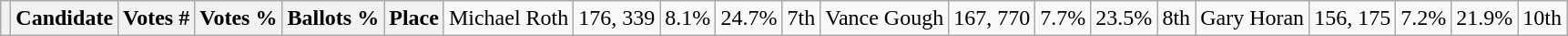<table class="wikitable">
<tr>
<th></th>
<th>Candidate</th>
<th>Votes #</th>
<th>Votes %</th>
<th>Ballots %</th>
<th>Place<br></th>
<td>Michael Roth</td>
<td>176, 339</td>
<td>8.1%</td>
<td>24.7%</td>
<td>7th<br></td>
<td>Vance Gough</td>
<td>167, 770</td>
<td>7.7%</td>
<td>23.5%</td>
<td>8th<br></td>
<td>Gary Horan</td>
<td>156, 175</td>
<td>7.2%</td>
<td>21.9%</td>
<td>10th</td>
</tr>
</table>
